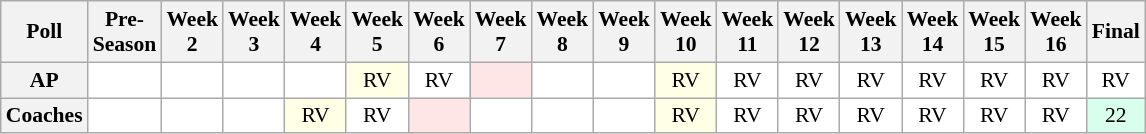<table class="wikitable" style="white-space:nowrap;font-size:90%">
<tr>
<th>Poll</th>
<th>Pre-<br>Season</th>
<th>Week<br>2</th>
<th>Week<br>3</th>
<th>Week<br>4</th>
<th>Week<br>5</th>
<th>Week<br>6</th>
<th>Week<br>7</th>
<th>Week<br>8</th>
<th>Week<br>9</th>
<th>Week<br>10</th>
<th>Week<br>11</th>
<th>Week<br>12</th>
<th>Week<br>13</th>
<th>Week<br>14</th>
<th>Week<br>15</th>
<th>Week<br>16</th>
<th>Final</th>
</tr>
<tr style="text-align:center;">
<th>AP</th>
<td style="background:#FFF;"></td>
<td style="background:#FFF;"></td>
<td style="background:#FFF;"></td>
<td style="background:#FFF;"></td>
<td style="background:#FFFFE6;">RV</td>
<td style="background:#FFF;">RV</td>
<td style="background:#FFE6E6;"></td>
<td style="background:#FFF;"></td>
<td style="background:#FFF;"></td>
<td style="background:#FFFFE6;">RV</td>
<td style="background:#FFF;">RV</td>
<td style="background:#FFF;">RV</td>
<td style="background:#FFF;">RV</td>
<td style="background:#FFF;">RV</td>
<td style="background:#FFF;">RV</td>
<td style="background:#FFF;">RV</td>
<td style="background:#FFF;">RV</td>
</tr>
<tr style="text-align:center;">
<th>Coaches</th>
<td style="background:#FFF;"></td>
<td style="background:#FFF;"></td>
<td style="background:#FFF;"></td>
<td style="background:#FFFFE6;">RV</td>
<td style="background:#FFF;">RV</td>
<td style="background:#FFE6E6;"></td>
<td style="background:#FFF;"></td>
<td style="background:#FFF;"></td>
<td style="background:#FFF;"></td>
<td style="background:#FFFFE6;">RV</td>
<td style="background:#FFF;">RV</td>
<td style="background:#FFF;">RV</td>
<td style="background:#FFF;">RV</td>
<td style="background:#FFF;">RV</td>
<td style="background:#FFF;">RV</td>
<td style="background:#FFF;">RV</td>
<td style="background:#D8FFEB;">22</td>
</tr>
</table>
